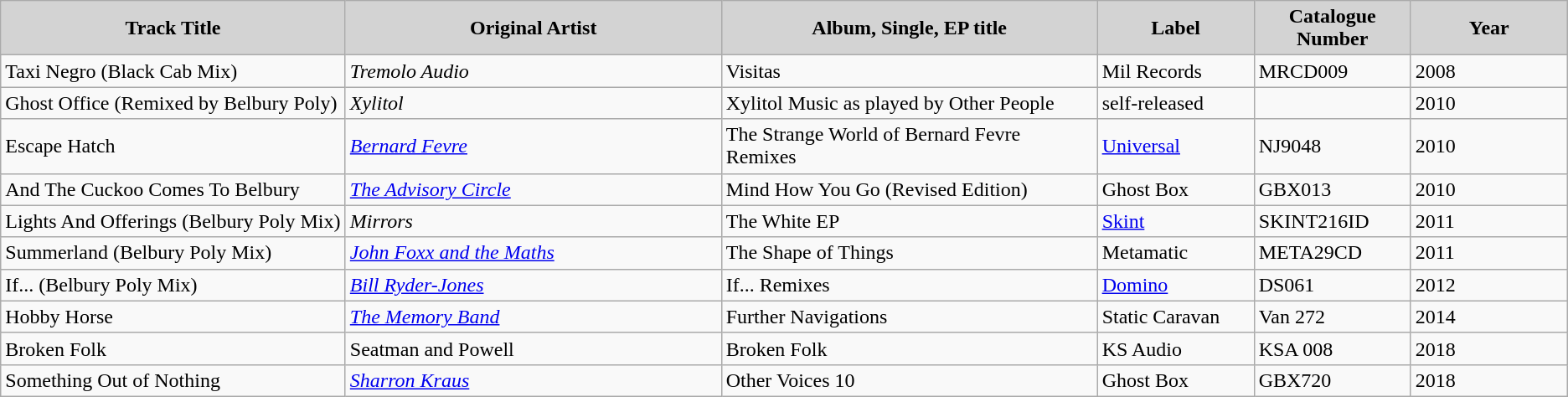<table class="wikitable">
<tr>
<th width=22% style="background:lightgray;">Track Title</th>
<th width=24% style="background:lightgray;">Original Artist</th>
<th width=24% style="background:lightgray;">Album, Single, EP title</th>
<th width=10% style="background:lightgray;">Label</th>
<th width=10% style="background:lightgray;">Catalogue Number</th>
<th width=10% style="background:lightgray;">Year</th>
</tr>
<tr>
<td>Taxi Negro (Black Cab Mix)</td>
<td><em>Tremolo Audio</em></td>
<td>Visitas</td>
<td>Mil Records</td>
<td>MRCD009</td>
<td>2008</td>
</tr>
<tr>
<td>Ghost Office (Remixed by Belbury Poly)</td>
<td><em>Xylitol</em></td>
<td>Xylitol Music as played by Other People</td>
<td>self-released</td>
<td></td>
<td>2010</td>
</tr>
<tr>
<td>Escape Hatch</td>
<td><em><a href='#'>Bernard Fevre</a></em></td>
<td>The Strange World of Bernard Fevre Remixes</td>
<td><a href='#'>Universal</a></td>
<td>NJ9048</td>
<td>2010</td>
</tr>
<tr>
<td>And The Cuckoo Comes To Belbury</td>
<td><em><a href='#'>The Advisory Circle</a></em></td>
<td>Mind How You Go (Revised Edition)</td>
<td>Ghost Box</td>
<td>GBX013</td>
<td>2010</td>
</tr>
<tr>
<td>Lights And Offerings (Belbury Poly Mix)</td>
<td><em>Mirrors</em></td>
<td>The White EP</td>
<td><a href='#'>Skint</a></td>
<td>SKINT216ID</td>
<td>2011</td>
</tr>
<tr>
<td>Summerland (Belbury Poly Mix)</td>
<td><em><a href='#'>John Foxx and the Maths</a></em></td>
<td>The Shape of Things</td>
<td>Metamatic</td>
<td>META29CD</td>
<td>2011</td>
</tr>
<tr>
<td>If... (Belbury Poly Mix)</td>
<td><em><a href='#'>Bill Ryder-Jones</a></em></td>
<td>If... Remixes</td>
<td><a href='#'>Domino</a></td>
<td>DS061</td>
<td>2012</td>
</tr>
<tr>
<td>Hobby Horse</td>
<td><em><a href='#'>The Memory Band</a></em></td>
<td>Further Navigations</td>
<td>Static Caravan</td>
<td>Van 272</td>
<td>2014</td>
</tr>
<tr>
<td>Broken Folk</td>
<td>Seatman and Powell</td>
<td>Broken Folk</td>
<td>KS Audio</td>
<td>KSA 008</td>
<td>2018</td>
</tr>
<tr>
<td>Something Out of Nothing</td>
<td><em><a href='#'>Sharron Kraus</a></em></td>
<td>Other Voices 10</td>
<td>Ghost Box</td>
<td>GBX720</td>
<td>2018</td>
</tr>
</table>
